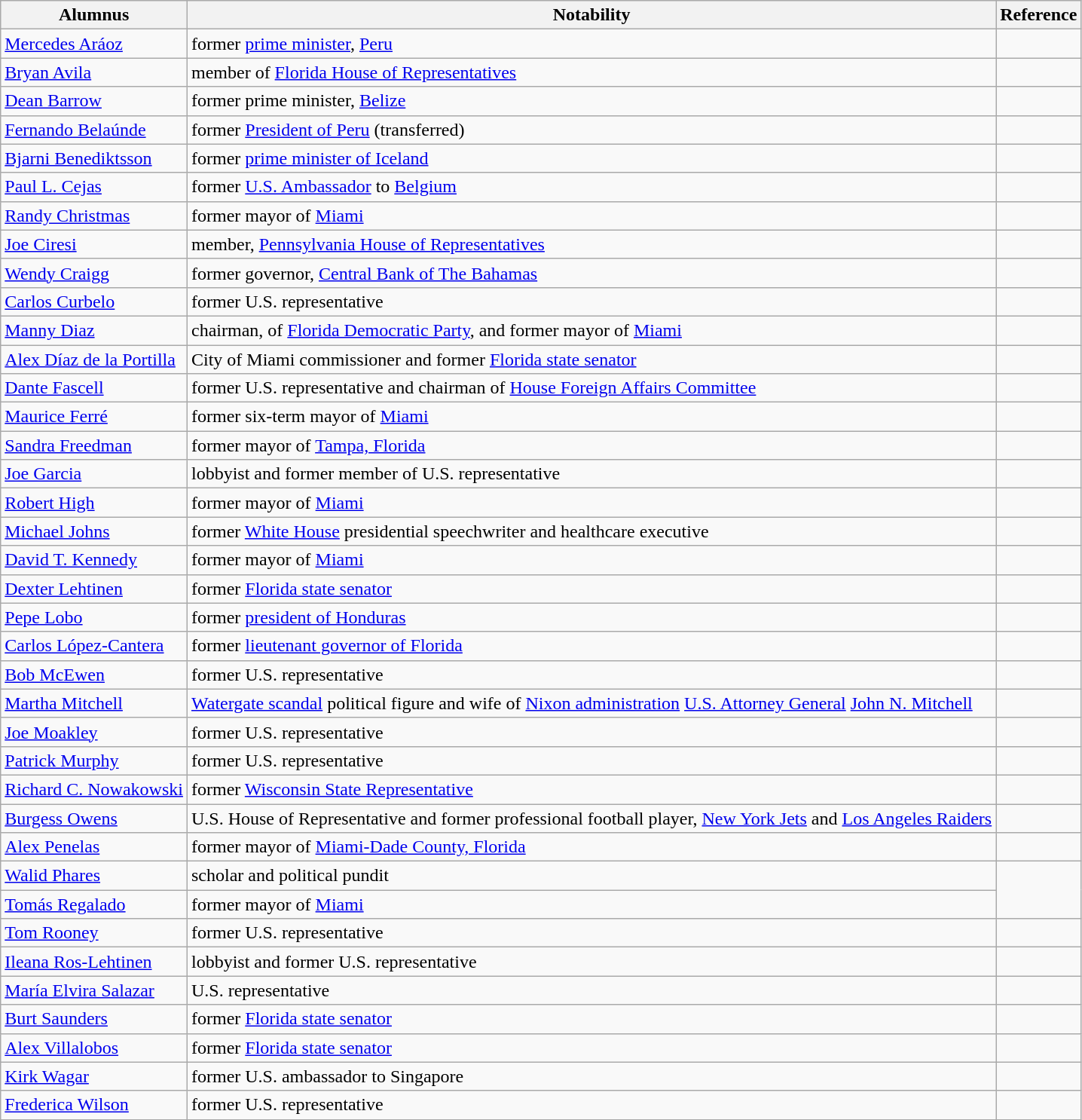<table class="wikitable">
<tr>
<th>Alumnus</th>
<th>Notability</th>
<th>Reference</th>
</tr>
<tr>
<td><a href='#'>Mercedes Aráoz</a></td>
<td>former <a href='#'>prime minister</a>, <a href='#'>Peru</a></td>
<td></td>
</tr>
<tr>
<td><a href='#'>Bryan Avila</a></td>
<td>member of <a href='#'>Florida House of Representatives</a></td>
<td></td>
</tr>
<tr>
<td><a href='#'>Dean Barrow</a></td>
<td>former prime minister, <a href='#'>Belize</a></td>
</tr>
<tr>
<td><a href='#'>Fernando Belaúnde</a></td>
<td>former <a href='#'>President of Peru</a> (transferred)</td>
<td></td>
</tr>
<tr>
<td><a href='#'>Bjarni Benediktsson</a></td>
<td>former <a href='#'>prime minister of Iceland</a></td>
<td></td>
</tr>
<tr>
<td><a href='#'>Paul L. Cejas</a></td>
<td>former <a href='#'>U.S. Ambassador</a> to <a href='#'>Belgium</a></td>
<td></td>
</tr>
<tr>
<td><a href='#'>Randy Christmas</a></td>
<td>former mayor of <a href='#'>Miami</a></td>
<td></td>
</tr>
<tr>
<td><a href='#'>Joe Ciresi</a></td>
<td>member, <a href='#'>Pennsylvania House of Representatives</a></td>
<td></td>
</tr>
<tr>
<td><a href='#'>Wendy Craigg</a></td>
<td>former governor, <a href='#'>Central Bank of The Bahamas</a></td>
</tr>
<tr>
<td><a href='#'>Carlos Curbelo</a></td>
<td>former U.S. representative</td>
<td></td>
</tr>
<tr>
<td><a href='#'>Manny Diaz</a></td>
<td>chairman, of <a href='#'>Florida Democratic Party</a>, and former mayor of <a href='#'>Miami</a></td>
</tr>
<tr>
<td><a href='#'>Alex Díaz de la Portilla</a></td>
<td>City of Miami commissioner and former <a href='#'>Florida state senator</a></td>
<td></td>
</tr>
<tr>
<td><a href='#'>Dante Fascell</a></td>
<td>former U.S. representative and chairman of <a href='#'>House Foreign Affairs Committee</a></td>
<td></td>
</tr>
<tr>
<td><a href='#'>Maurice Ferré</a></td>
<td>former six-term mayor of <a href='#'>Miami</a></td>
<td></td>
</tr>
<tr>
<td><a href='#'>Sandra Freedman</a></td>
<td>former mayor of <a href='#'>Tampa, Florida</a></td>
<td></td>
</tr>
<tr>
<td><a href='#'>Joe Garcia</a></td>
<td>lobbyist and former member of U.S. representative</td>
<td></td>
</tr>
<tr>
<td><a href='#'>Robert High</a></td>
<td>former mayor of <a href='#'>Miami</a></td>
<td></td>
</tr>
<tr>
<td><a href='#'>Michael Johns</a></td>
<td>former <a href='#'>White House</a> presidential speechwriter and healthcare executive</td>
<td></td>
</tr>
<tr>
<td><a href='#'>David T. Kennedy</a></td>
<td>former mayor of <a href='#'>Miami</a></td>
</tr>
<tr>
<td><a href='#'>Dexter Lehtinen</a></td>
<td>former <a href='#'>Florida state senator</a></td>
<td></td>
</tr>
<tr>
<td><a href='#'>Pepe Lobo</a></td>
<td>former <a href='#'>president of Honduras</a></td>
<td></td>
</tr>
<tr>
<td><a href='#'>Carlos López-Cantera</a></td>
<td>former <a href='#'>lieutenant governor of Florida</a></td>
<td></td>
</tr>
<tr>
<td><a href='#'>Bob McEwen</a></td>
<td>former U.S. representative</td>
<td></td>
</tr>
<tr>
<td><a href='#'>Martha Mitchell</a></td>
<td><a href='#'>Watergate scandal</a> political figure and wife of <a href='#'>Nixon administration</a> <a href='#'>U.S. Attorney General</a> <a href='#'>John N. Mitchell</a></td>
<td></td>
</tr>
<tr>
<td><a href='#'>Joe Moakley</a></td>
<td>former U.S. representative</td>
<td></td>
</tr>
<tr>
<td><a href='#'>Patrick Murphy</a></td>
<td>former U.S. representative</td>
<td></td>
</tr>
<tr>
<td><a href='#'>Richard C. Nowakowski</a></td>
<td>former <a href='#'>Wisconsin State Representative</a></td>
<td></td>
</tr>
<tr>
<td><a href='#'>Burgess Owens</a></td>
<td>U.S. House of Representative and former professional football player, <a href='#'>New York Jets</a> and <a href='#'>Los Angeles Raiders</a></td>
<td></td>
</tr>
<tr>
<td><a href='#'>Alex Penelas</a></td>
<td>former mayor of <a href='#'>Miami-Dade County, Florida</a></td>
<td></td>
</tr>
<tr>
<td><a href='#'>Walid Phares</a></td>
<td>scholar and political pundit</td>
</tr>
<tr>
<td><a href='#'>Tomás Regalado</a></td>
<td>former mayor of <a href='#'>Miami</a></td>
</tr>
<tr>
<td><a href='#'>Tom Rooney</a></td>
<td>former U.S. representative</td>
<td></td>
</tr>
<tr>
<td><a href='#'>Ileana Ros-Lehtinen</a></td>
<td>lobbyist and former U.S. representative</td>
<td></td>
</tr>
<tr>
<td><a href='#'>María Elvira Salazar</a></td>
<td>U.S. representative</td>
<td></td>
</tr>
<tr>
<td><a href='#'>Burt Saunders</a></td>
<td>former <a href='#'>Florida state senator</a></td>
<td></td>
</tr>
<tr>
<td><a href='#'>Alex Villalobos</a></td>
<td>former <a href='#'>Florida state senator</a></td>
<td></td>
</tr>
<tr>
<td><a href='#'>Kirk Wagar</a></td>
<td>former U.S. ambassador to Singapore</td>
<td></td>
</tr>
<tr>
<td><a href='#'>Frederica Wilson</a></td>
<td>former U.S. representative</td>
<td></td>
</tr>
</table>
